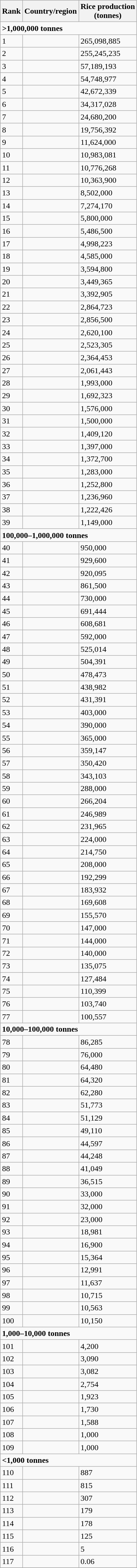<table class="wikitable sortable">
<tr>
<th>Rank</th>
<th>Country/region</th>
<th>Rice production<br>(tonnes)</th>
</tr>
<tr>
<td colspan="3"><strong>>1,000,000 tonnes</strong></td>
</tr>
<tr>
<td>1</td>
<td></td>
<td align="left">265,098,885</td>
</tr>
<tr>
<td>2</td>
<td></td>
<td align="left">255,245,235</td>
</tr>
<tr>
<td>3</td>
<td></td>
<td>57,189,193</td>
</tr>
<tr>
<td>4</td>
<td></td>
<td>54,748,977</td>
</tr>
<tr>
<td>5</td>
<td></td>
<td>42,672,339</td>
</tr>
<tr>
<td>6</td>
<td></td>
<td>34,317,028</td>
</tr>
<tr>
<td>7</td>
<td></td>
<td>24,680,200</td>
</tr>
<tr>
<td>8</td>
<td></td>
<td>19,756,392</td>
</tr>
<tr>
<td>9</td>
<td></td>
<td>11,624,000</td>
</tr>
<tr>
<td>10</td>
<td></td>
<td>10,983,081</td>
</tr>
<tr>
<td>11</td>
<td></td>
<td>10,776,268</td>
</tr>
<tr>
<td>12</td>
<td></td>
<td>10,363,900</td>
</tr>
<tr>
<td>13</td>
<td></td>
<td align="left">8,502,000</td>
</tr>
<tr>
<td>14</td>
<td></td>
<td>7,274,170</td>
</tr>
<tr>
<td>15</td>
<td></td>
<td>5,800,000</td>
</tr>
<tr>
<td>16</td>
<td></td>
<td>5,486,500</td>
</tr>
<tr>
<td>17</td>
<td></td>
<td>4,998,223</td>
</tr>
<tr>
<td>18</td>
<td></td>
<td>4,585,000</td>
</tr>
<tr>
<td>19</td>
<td></td>
<td>3,594,800</td>
</tr>
<tr>
<td>20</td>
<td></td>
<td>3,449,365</td>
</tr>
<tr>
<td>21</td>
<td></td>
<td>3,392,905</td>
</tr>
<tr>
<td>22</td>
<td></td>
<td>2,864,723</td>
</tr>
<tr>
<td>23</td>
<td></td>
<td>2,856,500</td>
</tr>
<tr>
<td>24</td>
<td></td>
<td>2,620,100</td>
</tr>
<tr>
<td>25</td>
<td></td>
<td>2,523,305</td>
</tr>
<tr>
<td>26</td>
<td></td>
<td>2,364,453</td>
</tr>
<tr>
<td>27</td>
<td></td>
<td>2,061,443</td>
</tr>
<tr>
<td>28</td>
<td></td>
<td>1,993,000</td>
</tr>
<tr>
<td>29</td>
<td></td>
<td>1,692,323</td>
</tr>
<tr>
<td>30</td>
<td></td>
<td>1,576,000</td>
</tr>
<tr>
<td>31</td>
<td></td>
<td>1,500,000</td>
</tr>
<tr>
<td>32</td>
<td></td>
<td>1,409,120</td>
</tr>
<tr>
<td>33</td>
<td></td>
<td>1,397,000</td>
</tr>
<tr>
<td>34</td>
<td></td>
<td>1,372,700</td>
</tr>
<tr>
<td>35</td>
<td></td>
<td>1,283,000</td>
</tr>
<tr>
<td>36</td>
<td></td>
<td>1,252,800</td>
</tr>
<tr>
<td>37</td>
<td></td>
<td>1,236,960</td>
</tr>
<tr>
<td>38</td>
<td></td>
<td>1,222,426</td>
</tr>
<tr>
<td>39</td>
<td></td>
<td>1,149,000</td>
</tr>
<tr>
<td colspan="3"><strong>100,000–1,000,000 tonnes</strong></td>
</tr>
<tr>
<td>40</td>
<td></td>
<td>950,000</td>
</tr>
<tr>
<td>41</td>
<td></td>
<td>929,600</td>
</tr>
<tr>
<td>42</td>
<td></td>
<td>920,095</td>
</tr>
<tr>
<td>43</td>
<td></td>
<td>861,500</td>
</tr>
<tr>
<td>44</td>
<td></td>
<td>730,000</td>
</tr>
<tr>
<td>45</td>
<td></td>
<td>691,444</td>
</tr>
<tr>
<td>46</td>
<td></td>
<td>608,681</td>
</tr>
<tr>
<td>47</td>
<td></td>
<td>592,000</td>
</tr>
<tr>
<td>48</td>
<td></td>
<td>525,014</td>
</tr>
<tr>
<td>49</td>
<td></td>
<td>504,391</td>
</tr>
<tr>
<td>50</td>
<td></td>
<td>478,473</td>
</tr>
<tr>
<td>51</td>
<td></td>
<td>438,982</td>
</tr>
<tr>
<td>52</td>
<td></td>
<td>431,391</td>
</tr>
<tr>
<td>53</td>
<td></td>
<td>403,000</td>
</tr>
<tr>
<td>54</td>
<td></td>
<td>390,000</td>
</tr>
<tr>
<td>55</td>
<td></td>
<td>365,000</td>
</tr>
<tr>
<td>56</td>
<td></td>
<td>359,147</td>
</tr>
<tr>
<td>57</td>
<td></td>
<td>350,420</td>
</tr>
<tr>
<td>58</td>
<td></td>
<td>343,103</td>
</tr>
<tr>
<td>59</td>
<td></td>
<td>288,000</td>
</tr>
<tr>
<td>60</td>
<td></td>
<td>266,204</td>
</tr>
<tr>
<td>61</td>
<td></td>
<td>246,989</td>
</tr>
<tr>
<td>62</td>
<td></td>
<td>231,965</td>
</tr>
<tr>
<td>63</td>
<td></td>
<td>224,000</td>
</tr>
<tr>
<td>64</td>
<td></td>
<td>214,750</td>
</tr>
<tr>
<td>65</td>
<td></td>
<td>208,000</td>
</tr>
<tr>
<td>66</td>
<td></td>
<td>192,299</td>
</tr>
<tr>
<td>67</td>
<td></td>
<td>183,932</td>
</tr>
<tr>
<td>68</td>
<td></td>
<td>169,608</td>
</tr>
<tr>
<td>69</td>
<td></td>
<td>155,570</td>
</tr>
<tr>
<td>70</td>
<td></td>
<td>147,000</td>
</tr>
<tr>
<td>71</td>
<td></td>
<td>144,000</td>
</tr>
<tr>
<td>72</td>
<td></td>
<td>140,000</td>
</tr>
<tr>
<td>73</td>
<td></td>
<td>135,075</td>
</tr>
<tr>
<td>74</td>
<td></td>
<td>127,484</td>
</tr>
<tr>
<td>75</td>
<td></td>
<td>110,399</td>
</tr>
<tr>
<td>76</td>
<td></td>
<td>103,740</td>
</tr>
<tr>
<td>77</td>
<td></td>
<td>100,557</td>
</tr>
<tr>
<td colspan="3"><strong>10,000–100,000 tonnes</strong></td>
</tr>
<tr>
<td>78</td>
<td></td>
<td>86,285</td>
</tr>
<tr>
<td>79</td>
<td></td>
<td>76,000</td>
</tr>
<tr>
<td>80</td>
<td></td>
<td>64,480</td>
</tr>
<tr>
<td>81</td>
<td></td>
<td>64,320</td>
</tr>
<tr>
<td>82</td>
<td></td>
<td>62,280</td>
</tr>
<tr>
<td>83</td>
<td></td>
<td>51,773</td>
</tr>
<tr>
<td>84</td>
<td></td>
<td>51,129</td>
</tr>
<tr>
<td>85</td>
<td></td>
<td>49,110</td>
</tr>
<tr>
<td>86</td>
<td></td>
<td>44,597</td>
</tr>
<tr>
<td>87</td>
<td></td>
<td>44,248</td>
</tr>
<tr>
<td>88</td>
<td></td>
<td>41,049</td>
</tr>
<tr>
<td>89</td>
<td></td>
<td>36,515</td>
</tr>
<tr>
<td>90</td>
<td></td>
<td>33,000</td>
</tr>
<tr>
<td>91</td>
<td></td>
<td>32,000</td>
</tr>
<tr>
<td>92</td>
<td></td>
<td>23,000</td>
</tr>
<tr>
<td>93</td>
<td></td>
<td>18,981</td>
</tr>
<tr>
<td>94</td>
<td></td>
<td>16,900</td>
</tr>
<tr>
<td>95</td>
<td></td>
<td>15,364</td>
</tr>
<tr>
<td>96</td>
<td></td>
<td>12,991</td>
</tr>
<tr>
<td>97</td>
<td></td>
<td>11,637</td>
</tr>
<tr>
<td>98</td>
<td></td>
<td>10,715</td>
</tr>
<tr>
<td>99</td>
<td></td>
<td>10,563</td>
</tr>
<tr>
<td>100</td>
<td></td>
<td>10,150</td>
</tr>
<tr>
<td colspan="3"><strong>1,000–10,000 tonnes</strong></td>
</tr>
<tr>
<td>101</td>
<td></td>
<td>4,200</td>
</tr>
<tr>
<td>102</td>
<td></td>
<td>3,090</td>
</tr>
<tr>
<td>103</td>
<td></td>
<td>3,082</td>
</tr>
<tr>
<td>104</td>
<td></td>
<td>2,754</td>
</tr>
<tr>
<td>105</td>
<td></td>
<td>1,923</td>
</tr>
<tr>
<td>106</td>
<td></td>
<td>1,730</td>
</tr>
<tr>
<td>107</td>
<td></td>
<td>1,588</td>
</tr>
<tr>
<td>108</td>
<td></td>
<td>1,000</td>
</tr>
<tr>
<td>109</td>
<td></td>
<td>1,000</td>
</tr>
<tr>
<td colspan="3"><strong><1,000 tonnes</strong></td>
</tr>
<tr>
<td>110</td>
<td></td>
<td>887</td>
</tr>
<tr>
<td>111</td>
<td></td>
<td>815</td>
</tr>
<tr>
<td>112</td>
<td></td>
<td>307</td>
</tr>
<tr>
<td>113</td>
<td></td>
<td>179</td>
</tr>
<tr>
<td>114</td>
<td></td>
<td>178</td>
</tr>
<tr>
<td>115</td>
<td></td>
<td>125</td>
</tr>
<tr>
<td>116</td>
<td></td>
<td>5</td>
</tr>
<tr>
<td>117</td>
<td></td>
<td>0.06</td>
</tr>
<tr>
</tr>
</table>
